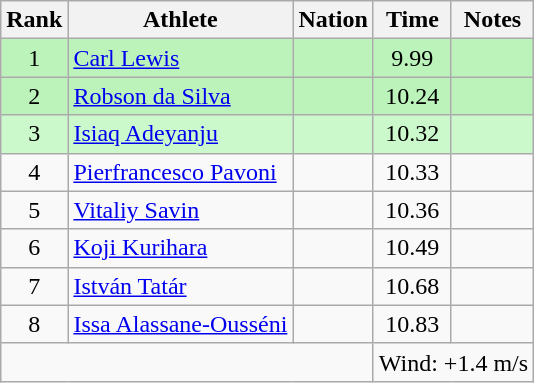<table class="wikitable sortable" style="text-align:center">
<tr>
<th>Rank</th>
<th>Athlete</th>
<th>Nation</th>
<th>Time</th>
<th>Notes</th>
</tr>
<tr style="background:#bbf3bb;">
<td>1</td>
<td align=left><a href='#'>Carl Lewis</a></td>
<td align=left></td>
<td>9.99</td>
<td></td>
</tr>
<tr style="background:#bbf3bb;">
<td>2</td>
<td align=left><a href='#'>Robson da Silva</a></td>
<td align=left></td>
<td>10.24</td>
<td></td>
</tr>
<tr style="background:#ccf9cc;">
<td>3</td>
<td align=left><a href='#'>Isiaq Adeyanju</a></td>
<td align=left></td>
<td>10.32</td>
<td></td>
</tr>
<tr>
<td>4</td>
<td align=left><a href='#'>Pierfrancesco Pavoni</a></td>
<td align=left></td>
<td>10.33</td>
<td></td>
</tr>
<tr>
<td>5</td>
<td align=left><a href='#'>Vitaliy Savin</a></td>
<td align=left></td>
<td>10.36</td>
<td></td>
</tr>
<tr>
<td>6</td>
<td align=left><a href='#'>Koji Kurihara</a></td>
<td align=left></td>
<td>10.49</td>
<td></td>
</tr>
<tr>
<td>7</td>
<td align=left><a href='#'>István Tatár</a></td>
<td align=left></td>
<td>10.68</td>
<td></td>
</tr>
<tr>
<td>8</td>
<td align=left><a href='#'>Issa Alassane-Ousséni</a></td>
<td align=left></td>
<td>10.83</td>
<td></td>
</tr>
<tr class="sortbottom">
<td colspan=3></td>
<td colspan="3" style="text-align:left;">Wind: +1.4 m/s</td>
</tr>
</table>
